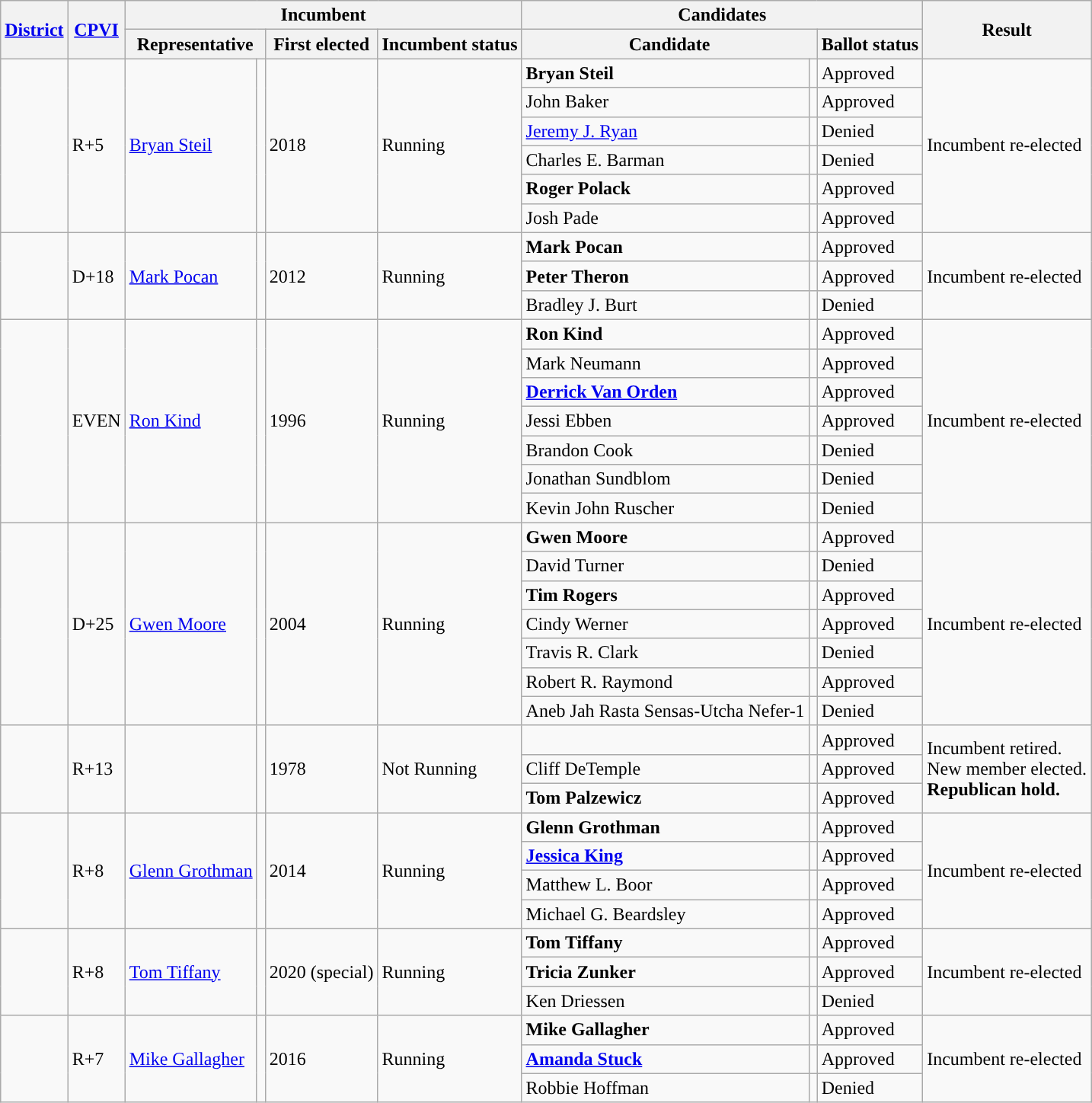<table class="wikitable plainrowheaders sortable" style="font-size:100%; text-align:right;">
<tr>
<th scope=col rowspan="2"><a href='#'>District</a></th>
<th scope=col rowspan="2"><a href='#'>CPVI</a></th>
<th scope=col colspan="4">Incumbent</th>
<th scope=col colspan="3">Candidates<br></th>
<th scope=col rowspan="2">Result</th>
</tr>
<tr>
<th scope=col colspan="2">Representative</th>
<th scope=col>First elected</th>
<th scope=col>Incumbent status</th>
<th scope=col colspan="2">Candidate</th>
<th scope=col>Ballot status</th>
</tr>
<tr>
<td align=left rowspan="6"></td>
<td align=left rowspan="6" >R+5</td>
<td align=left rowspan="6"><a href='#'>Bryan Steil</a></td>
<td rowspan="6" ></td>
<td align=left rowspan="6">2018</td>
<td align=left rowspan="6">Running</td>
<td align=left> <strong>Bryan Steil</strong></td>
<td style="background:"></td>
<td align=left>Approved</td>
<td align=left rowspan="6" >Incumbent re-elected</td>
</tr>
<tr>
<td align=left>John Baker</td>
<td style="background:"></td>
<td align=left>Approved</td>
</tr>
<tr>
<td align=left><a href='#'>Jeremy J. Ryan</a></td>
<td style="background:"></td>
<td align=left>Denied</td>
</tr>
<tr>
<td align=left>Charles E. Barman</td>
<td style="background:"></td>
<td align=left>Denied</td>
</tr>
<tr>
<td align=left> <strong>Roger Polack</strong></td>
<td style="background:"></td>
<td align=left>Approved</td>
</tr>
<tr>
<td align=left>Josh Pade</td>
<td style="background:"></td>
<td align=left>Approved</td>
</tr>
<tr>
<td align=left rowspan="3"></td>
<td align=left rowspan="3" >D+18</td>
<td align=left rowspan="3"><a href='#'>Mark Pocan</a></td>
<td rowspan="3" ></td>
<td align=left rowspan="3">2012</td>
<td align=left rowspan="3">Running</td>
<td align=left> <strong>Mark Pocan</strong></td>
<td style="background:"></td>
<td align=left>Approved</td>
<td align=left rowspan="3" >Incumbent re-elected</td>
</tr>
<tr>
<td align=left> <strong>Peter Theron</strong></td>
<td style="background:"></td>
<td align=left>Approved</td>
</tr>
<tr>
<td align=left>Bradley J. Burt</td>
<td style="background:"></td>
<td align=left>Denied</td>
</tr>
<tr>
<td align=left rowspan="7"></td>
<td align=left rowspan="7" >EVEN</td>
<td align=left rowspan="7"><a href='#'>Ron Kind</a></td>
<td rowspan="7" ></td>
<td align=left rowspan="7">1996</td>
<td align=left rowspan="7">Running</td>
<td align=left> <strong>Ron Kind</strong></td>
<td style="background:"></td>
<td align=left>Approved</td>
<td align=left rowspan="7"  >Incumbent re-elected</td>
</tr>
<tr>
<td align=left>Mark Neumann</td>
<td style="background:"></td>
<td align=left>Approved</td>
</tr>
<tr>
<td align=left> <strong><a href='#'>Derrick Van Orden</a></strong></td>
<td style="background:"></td>
<td align=left>Approved</td>
</tr>
<tr>
<td align=left>Jessi Ebben</td>
<td style="background:"></td>
<td align=left>Approved</td>
</tr>
<tr>
<td align=left>Brandon Cook</td>
<td style="background:"></td>
<td align=left>Denied</td>
</tr>
<tr>
<td align=left>Jonathan Sundblom</td>
<td style="background:"></td>
<td align=left>Denied</td>
</tr>
<tr>
<td align=left>Kevin John Ruscher</td>
<td style="background:"></td>
<td align=left>Denied</td>
</tr>
<tr>
<td align=left rowspan="7"></td>
<td align=left rowspan="7" >D+25</td>
<td align=left rowspan="7"><a href='#'>Gwen Moore</a></td>
<td rowspan="7" ></td>
<td align=left rowspan="7">2004</td>
<td align=left rowspan="7">Running</td>
<td align=left> <strong>Gwen Moore</strong></td>
<td style="background:"></td>
<td align=left>Approved</td>
<td align=left rowspan="7" >Incumbent re-elected</td>
</tr>
<tr>
<td align=left>David Turner</td>
<td style="background:"></td>
<td align=left>Denied</td>
</tr>
<tr>
<td align=left> <strong>Tim Rogers</strong></td>
<td style="background:"></td>
<td align=left>Approved</td>
</tr>
<tr>
<td align=left>Cindy Werner</td>
<td style="background:"></td>
<td align=left>Approved</td>
</tr>
<tr>
<td align=left>Travis R. Clark</td>
<td style="background:"></td>
<td align=left>Denied</td>
</tr>
<tr>
<td align=left>Robert R. Raymond</td>
<td style="background:"></td>
<td align=left>Approved</td>
</tr>
<tr>
<td align=left>Aneb Jah Rasta Sensas-Utcha Nefer-1</td>
<td style="background:"></td>
<td align=left>Denied</td>
</tr>
<tr>
<td align=left rowspan="3"></td>
<td align=left rowspan="3" >R+13</td>
<td align=left rowspan="3"></td>
<td rowspan="3" ></td>
<td align=left rowspan="3">1978</td>
<td align=left rowspan="3">Not Running</td>
<td align=left> </td>
<td style="background:"></td>
<td align=left>Approved</td>
<td align=left rowspan="3" >Incumbent retired.<br>New member elected.<br><strong>Republican hold.</strong></td>
</tr>
<tr>
<td align=left>Cliff DeTemple</td>
<td style="background:"></td>
<td align=left>Approved</td>
</tr>
<tr>
<td align=left> <strong>Tom Palzewicz</strong></td>
<td style="background:"></td>
<td align=left>Approved</td>
</tr>
<tr>
<td align=left rowspan="4"></td>
<td align=left rowspan="4" >R+8</td>
<td align=left rowspan="4"><a href='#'>Glenn Grothman</a></td>
<td rowspan="4" ></td>
<td align=left rowspan="4">2014</td>
<td align=left rowspan="4">Running</td>
<td align=left> <strong>Glenn Grothman</strong></td>
<td style="background:"></td>
<td align=left>Approved</td>
<td align=left rowspan="4" >Incumbent re-elected</td>
</tr>
<tr>
<td align=left> <strong><a href='#'>Jessica King</a></strong></td>
<td style="background:"></td>
<td align=left>Approved</td>
</tr>
<tr>
<td align=left>Matthew L. Boor</td>
<td style="background:"></td>
<td align=left>Approved</td>
</tr>
<tr>
<td align=left>Michael G. Beardsley</td>
<td style="background:"></td>
<td align=left>Approved</td>
</tr>
<tr>
<td align=left rowspan="3"></td>
<td align=left rowspan="3" >R+8</td>
<td align=left rowspan="3"><a href='#'>Tom Tiffany</a></td>
<td rowspan="3" ></td>
<td align=left rowspan="3">2020 (special)</td>
<td align=left rowspan="3">Running</td>
<td align=left> <strong>Tom Tiffany</strong></td>
<td style="background:"></td>
<td align=left>Approved</td>
<td align=left rowspan="3" >Incumbent re-elected</td>
</tr>
<tr>
<td align=left> <strong>Tricia Zunker</strong></td>
<td style="background:"></td>
<td align=left>Approved</td>
</tr>
<tr>
<td align=left>Ken Driessen</td>
<td style="background:"></td>
<td align=left>Denied</td>
</tr>
<tr>
<td align=left rowspan="3"></td>
<td align=left rowspan="3" >R+7</td>
<td align=left rowspan="3"><a href='#'>Mike Gallagher</a></td>
<td rowspan="3" ></td>
<td align=left rowspan="3">2016</td>
<td align=left rowspan="3">Running</td>
<td align=left> <strong>Mike Gallagher</strong></td>
<td style="background:"></td>
<td align=left>Approved</td>
<td align=left rowspan="3" >Incumbent re-elected</td>
</tr>
<tr>
<td align=left> <strong><a href='#'>Amanda Stuck</a></strong></td>
<td style="background:"></td>
<td align=left>Approved</td>
</tr>
<tr>
<td align=left>Robbie Hoffman</td>
<td style="background:"></td>
<td align=left>Denied</td>
</tr>
</table>
